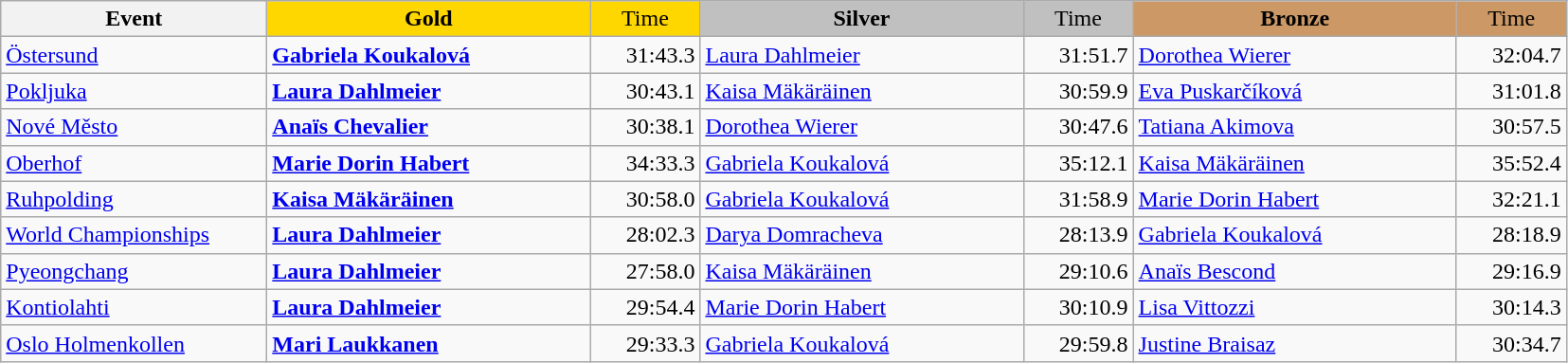<table class="wikitable">
<tr>
<th width="180">Event</th>
<th width="220" style="background:gold">Gold</th>
<th width="70" style="background:gold;font-weight:normal">Time</th>
<th width="220" style="background:silver">Silver</th>
<th width="70" style="background:silver;font-weight:normal">Time</th>
<th width="220" style="background:#CC9966">Bronze</th>
<th width="70" style="background:#CC9966;font-weight:normal">Time</th>
</tr>
<tr>
<td><a href='#'>Östersund</a><br></td>
<td><strong><a href='#'>Gabriela Koukalová</a></strong><br></td>
<td align="right">31:43.3 <br> </td>
<td><a href='#'>Laura Dahlmeier</a><br></td>
<td align="right">31:51.7 <br> </td>
<td><a href='#'>Dorothea Wierer</a><br></td>
<td align="right">32:04.7 <br> </td>
</tr>
<tr>
<td><a href='#'>Pokljuka</a><br></td>
<td><strong><a href='#'>Laura Dahlmeier</a></strong><br></td>
<td align="right">30:43.1 <br> </td>
<td><a href='#'>Kaisa Mäkäräinen</a><br></td>
<td align="right">30:59.9 <br> </td>
<td><a href='#'>Eva Puskarčíková</a><br></td>
<td align="right">31:01.8 <br> </td>
</tr>
<tr>
<td><a href='#'>Nové Město</a><br></td>
<td><strong><a href='#'>Anaïs Chevalier</a></strong><br></td>
<td align="right">30:38.1 <br> </td>
<td><a href='#'>Dorothea Wierer</a><br></td>
<td align="right">30:47.6 <br> </td>
<td><a href='#'>Tatiana Akimova</a><br></td>
<td align="right">30:57.5 <br> </td>
</tr>
<tr>
<td><a href='#'>Oberhof</a><br></td>
<td><strong><a href='#'>Marie Dorin Habert</a></strong><br></td>
<td align="right">34:33.3 <br> </td>
<td><a href='#'>Gabriela Koukalová</a><br></td>
<td align="right">35:12.1 <br> </td>
<td><a href='#'>Kaisa Mäkäräinen</a><br></td>
<td align="right">35:52.4 <br> </td>
</tr>
<tr>
<td><a href='#'>Ruhpolding</a><br></td>
<td><strong><a href='#'>Kaisa Mäkäräinen</a></strong><br></td>
<td align="right">30:58.0 <br> </td>
<td><a href='#'>Gabriela Koukalová</a><br></td>
<td align="right">31:58.9 <br> </td>
<td><a href='#'>Marie Dorin Habert</a><br></td>
<td align="right">32:21.1 <br> </td>
</tr>
<tr>
<td><a href='#'>World Championships</a><br></td>
<td><strong><a href='#'>Laura Dahlmeier</a></strong><br></td>
<td align="right">28:02.3 <br> </td>
<td><a href='#'>Darya Domracheva</a><br></td>
<td align="right">28:13.9 <br> </td>
<td><a href='#'>Gabriela Koukalová</a><br></td>
<td align="right">28:18.9 <br> </td>
</tr>
<tr>
<td><a href='#'>Pyeongchang</a><br></td>
<td><strong><a href='#'>Laura Dahlmeier</a></strong><br></td>
<td align="right">27:58.0 <br> </td>
<td><a href='#'>Kaisa Mäkäräinen</a><br></td>
<td align="right">29:10.6 <br> </td>
<td><a href='#'>Anaïs Bescond</a><br></td>
<td align="right">29:16.9 <br> </td>
</tr>
<tr>
<td><a href='#'>Kontiolahti</a><br></td>
<td><strong><a href='#'>Laura Dahlmeier</a></strong><br></td>
<td align="right">29:54.4 <br> </td>
<td><a href='#'>Marie Dorin Habert</a><br></td>
<td align="right">30:10.9 <br> </td>
<td><a href='#'>Lisa Vittozzi</a><br></td>
<td align="right">30:14.3 <br> </td>
</tr>
<tr>
<td><a href='#'>Oslo Holmenkollen</a><br></td>
<td><strong><a href='#'>Mari Laukkanen</a></strong><br></td>
<td align="right">29:33.3 <br> </td>
<td><a href='#'>Gabriela Koukalová</a><br></td>
<td align="right">29:59.8 <br> </td>
<td><a href='#'>Justine Braisaz</a><br></td>
<td align="right">30:34.7 <br> </td>
</tr>
</table>
